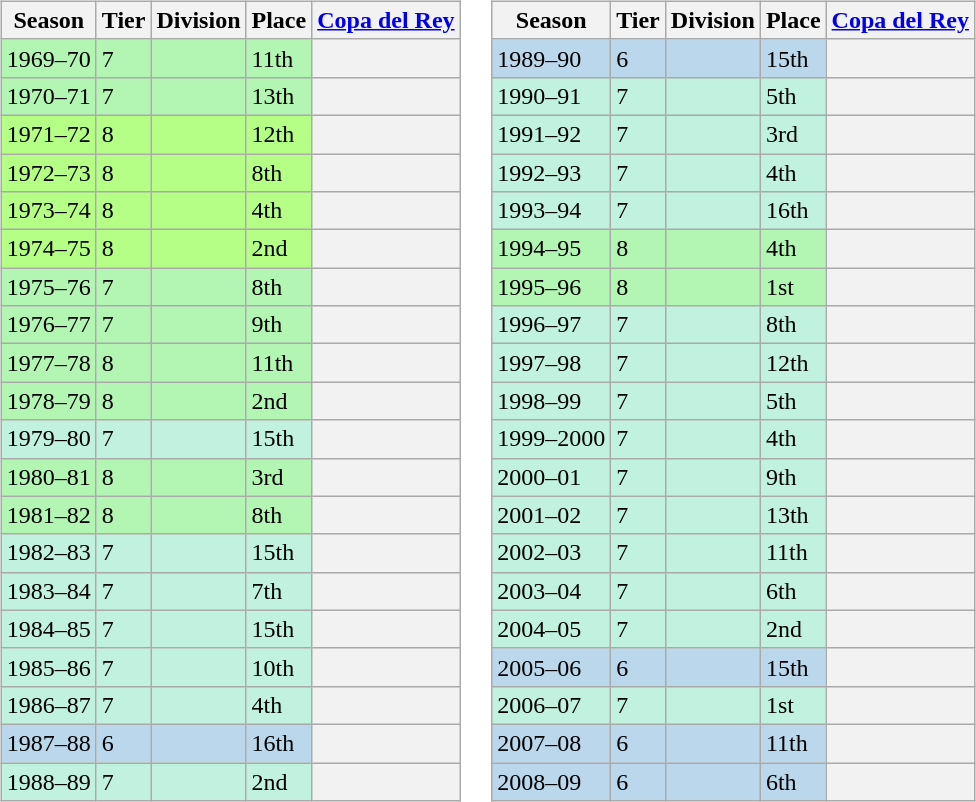<table>
<tr>
<td valign=top width=0%><br><table class=wikitable>
<tr>
<th>Season</th>
<th>Tier</th>
<th>Division</th>
<th>Place</th>
<th><a href='#'>Copa del Rey</a></th>
</tr>
<tr>
<td style="background:#B3F5B3;">1969–70</td>
<td style="background:#B3F5B3;">7</td>
<td style="background:#B3F5B3;"></td>
<td style="background:#B3F5B3;">11th</td>
<th></th>
</tr>
<tr>
<td style="background:#B3F5B3;">1970–71</td>
<td style="background:#B3F5B3;">7</td>
<td style="background:#B3F5B3;"></td>
<td style="background:#B3F5B3;">13th</td>
<th></th>
</tr>
<tr>
<td style="background:#B6FF86;">1971–72</td>
<td style="background:#B6FF86;">8</td>
<td style="background:#B6FF86;"></td>
<td style="background:#B6FF86;">12th</td>
<th></th>
</tr>
<tr>
<td style="background:#B6FF86;">1972–73</td>
<td style="background:#B6FF86;">8</td>
<td style="background:#B6FF86;"></td>
<td style="background:#B6FF86;">8th</td>
<th></th>
</tr>
<tr>
<td style="background:#B6FF86;">1973–74</td>
<td style="background:#B6FF86;">8</td>
<td style="background:#B6FF86;"></td>
<td style="background:#B6FF86;">4th</td>
<th></th>
</tr>
<tr>
<td style="background:#B6FF86;">1974–75</td>
<td style="background:#B6FF86;">8</td>
<td style="background:#B6FF86;"></td>
<td style="background:#B6FF86;">2nd</td>
<th></th>
</tr>
<tr>
<td style="background:#B3F5B3;">1975–76</td>
<td style="background:#B3F5B3;">7</td>
<td style="background:#B3F5B3;"></td>
<td style="background:#B3F5B3;">8th</td>
<th></th>
</tr>
<tr>
<td style="background:#B3F5B3;">1976–77</td>
<td style="background:#B3F5B3;">7</td>
<td style="background:#B3F5B3;"></td>
<td style="background:#B3F5B3;">9th</td>
<th></th>
</tr>
<tr>
<td style="background:#B3F5B3;">1977–78</td>
<td style="background:#B3F5B3;">8</td>
<td style="background:#B3F5B3;"></td>
<td style="background:#B3F5B3;">11th</td>
<th></th>
</tr>
<tr>
<td style="background:#B3F5B3;">1978–79</td>
<td style="background:#B3F5B3;">8</td>
<td style="background:#B3F5B3;"></td>
<td style="background:#B3F5B3;">2nd</td>
<th></th>
</tr>
<tr>
<td style="background:#C0F2DF;">1979–80</td>
<td style="background:#C0F2DF;">7</td>
<td style="background:#C0F2DF;"></td>
<td style="background:#C0F2DF;">15th</td>
<th></th>
</tr>
<tr>
<td style="background:#B3F5B3;">1980–81</td>
<td style="background:#B3F5B3;">8</td>
<td style="background:#B3F5B3;"></td>
<td style="background:#B3F5B3;">3rd</td>
<th></th>
</tr>
<tr>
<td style="background:#B3F5B3;">1981–82</td>
<td style="background:#B3F5B3;">8</td>
<td style="background:#B3F5B3;"></td>
<td style="background:#B3F5B3;">8th</td>
<th></th>
</tr>
<tr>
<td style="background:#C0F2DF;">1982–83</td>
<td style="background:#C0F2DF;">7</td>
<td style="background:#C0F2DF;"></td>
<td style="background:#C0F2DF;">15th</td>
<th></th>
</tr>
<tr>
<td style="background:#C0F2DF;">1983–84</td>
<td style="background:#C0F2DF;">7</td>
<td style="background:#C0F2DF;"></td>
<td style="background:#C0F2DF;">7th</td>
<th></th>
</tr>
<tr>
<td style="background:#C0F2DF;">1984–85</td>
<td style="background:#C0F2DF;">7</td>
<td style="background:#C0F2DF;"></td>
<td style="background:#C0F2DF;">15th</td>
<th></th>
</tr>
<tr>
<td style="background:#C0F2DF;">1985–86</td>
<td style="background:#C0F2DF;">7</td>
<td style="background:#C0F2DF;"></td>
<td style="background:#C0F2DF;">10th</td>
<th></th>
</tr>
<tr>
<td style="background:#C0F2DF;">1986–87</td>
<td style="background:#C0F2DF;">7</td>
<td style="background:#C0F2DF;"></td>
<td style="background:#C0F2DF;">4th</td>
<th></th>
</tr>
<tr>
<td style="background:#BBD7EC;">1987–88</td>
<td style="background:#BBD7EC;">6</td>
<td style="background:#BBD7EC;"></td>
<td style="background:#BBD7EC;">16th</td>
<th></th>
</tr>
<tr>
<td style="background:#C0F2DF;">1988–89</td>
<td style="background:#C0F2DF;">7</td>
<td style="background:#C0F2DF;"></td>
<td style="background:#C0F2DF;">2nd</td>
<th></th>
</tr>
</table>
</td>
<td valign="top" width=0%><br><table class="wikitable">
<tr style="background:#f0f6fa;">
<th>Season</th>
<th>Tier</th>
<th>Division</th>
<th>Place</th>
<th><a href='#'>Copa del Rey</a></th>
</tr>
<tr>
<td style="background:#BBD7EC;">1989–90</td>
<td style="background:#BBD7EC;">6</td>
<td style="background:#BBD7EC;"></td>
<td style="background:#BBD7EC;">15th</td>
<th></th>
</tr>
<tr>
<td style="background:#C0F2DF;">1990–91</td>
<td style="background:#C0F2DF;">7</td>
<td style="background:#C0F2DF;"></td>
<td style="background:#C0F2DF;">5th</td>
<th></th>
</tr>
<tr>
<td style="background:#C0F2DF;">1991–92</td>
<td style="background:#C0F2DF;">7</td>
<td style="background:#C0F2DF;"></td>
<td style="background:#C0F2DF;">3rd</td>
<th></th>
</tr>
<tr>
<td style="background:#C0F2DF;">1992–93</td>
<td style="background:#C0F2DF;">7</td>
<td style="background:#C0F2DF;"></td>
<td style="background:#C0F2DF;">4th</td>
<th></th>
</tr>
<tr>
<td style="background:#C0F2DF;">1993–94</td>
<td style="background:#C0F2DF;">7</td>
<td style="background:#C0F2DF;"></td>
<td style="background:#C0F2DF;">16th</td>
<th></th>
</tr>
<tr>
<td style="background:#B3F5B3;">1994–95</td>
<td style="background:#B3F5B3;">8</td>
<td style="background:#B3F5B3;"></td>
<td style="background:#B3F5B3;">4th</td>
<th></th>
</tr>
<tr>
<td style="background:#B3F5B3;">1995–96</td>
<td style="background:#B3F5B3;">8</td>
<td style="background:#B3F5B3;"></td>
<td style="background:#B3F5B3;">1st</td>
<th></th>
</tr>
<tr>
<td style="background:#C0F2DF;">1996–97</td>
<td style="background:#C0F2DF;">7</td>
<td style="background:#C0F2DF;"></td>
<td style="background:#C0F2DF;">8th</td>
<th></th>
</tr>
<tr>
<td style="background:#C0F2DF;">1997–98</td>
<td style="background:#C0F2DF;">7</td>
<td style="background:#C0F2DF;"></td>
<td style="background:#C0F2DF;">12th</td>
<th></th>
</tr>
<tr>
<td style="background:#C0F2DF;">1998–99</td>
<td style="background:#C0F2DF;">7</td>
<td style="background:#C0F2DF;"></td>
<td style="background:#C0F2DF;">5th</td>
<th></th>
</tr>
<tr>
<td style="background:#C0F2DF;">1999–2000</td>
<td style="background:#C0F2DF;">7</td>
<td style="background:#C0F2DF;"></td>
<td style="background:#C0F2DF;">4th</td>
<th></th>
</tr>
<tr>
<td style="background:#C0F2DF;">2000–01</td>
<td style="background:#C0F2DF;">7</td>
<td style="background:#C0F2DF;"></td>
<td style="background:#C0F2DF;">9th</td>
<th></th>
</tr>
<tr>
<td style="background:#C0F2DF;">2001–02</td>
<td style="background:#C0F2DF;">7</td>
<td style="background:#C0F2DF;"></td>
<td style="background:#C0F2DF;">13th</td>
<th></th>
</tr>
<tr>
<td style="background:#C0F2DF;">2002–03</td>
<td style="background:#C0F2DF;">7</td>
<td style="background:#C0F2DF;"></td>
<td style="background:#C0F2DF;">11th</td>
<th></th>
</tr>
<tr>
<td style="background:#C0F2DF;">2003–04</td>
<td style="background:#C0F2DF;">7</td>
<td style="background:#C0F2DF;"></td>
<td style="background:#C0F2DF;">6th</td>
<th></th>
</tr>
<tr>
<td style="background:#C0F2DF;">2004–05</td>
<td style="background:#C0F2DF;">7</td>
<td style="background:#C0F2DF;"></td>
<td style="background:#C0F2DF;">2nd</td>
<th></th>
</tr>
<tr>
<td style="background:#BBD7EC;">2005–06</td>
<td style="background:#BBD7EC;">6</td>
<td style="background:#BBD7EC;"></td>
<td style="background:#BBD7EC;">15th</td>
<th></th>
</tr>
<tr>
<td style="background:#C0F2DF;">2006–07</td>
<td style="background:#C0F2DF;">7</td>
<td style="background:#C0F2DF;"></td>
<td style="background:#C0F2DF;">1st</td>
<th></th>
</tr>
<tr>
<td style="background:#BBD7EC;">2007–08</td>
<td style="background:#BBD7EC;">6</td>
<td style="background:#BBD7EC;"></td>
<td style="background:#BBD7EC;">11th</td>
<th></th>
</tr>
<tr>
<td style="background:#BBD7EC;">2008–09</td>
<td style="background:#BBD7EC;">6</td>
<td style="background:#BBD7EC;"></td>
<td style="background:#BBD7EC;">6th</td>
<th></th>
</tr>
</table>
</td>
</tr>
</table>
